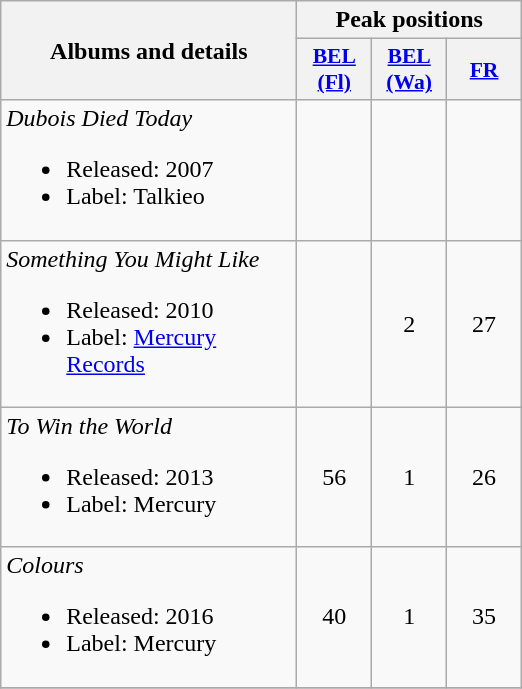<table class="wikitable">
<tr>
<th align="center" rowspan="2" width="190">Albums and details</th>
<th align="center" colspan="3" width="30">Peak positions</th>
</tr>
<tr>
<th scope="col" style="width:3em;font-size:90%;"><a href='#'>BEL <br>(Fl)</a><br></th>
<th scope="col" style="width:3em;font-size:90%;"><a href='#'>BEL <br>(Wa)</a><br></th>
<th scope="col" style="width:3em;font-size:90%;"><a href='#'>FR</a><br></th>
</tr>
<tr>
<td><em>Dubois Died Today</em><br><ul><li>Released: 2007</li><li>Label: Talkieo</li></ul></td>
<td align="center"></td>
<td align="center"></td>
<td align="center"></td>
</tr>
<tr>
<td><em>Something You Might Like</em><br><ul><li>Released: 2010</li><li>Label: <a href='#'>Mercury Records</a></li></ul></td>
<td align="center"></td>
<td align="center">2</td>
<td align="center">27</td>
</tr>
<tr>
<td><em>To Win the World</em><br><ul><li>Released: 2013</li><li>Label: Mercury</li></ul></td>
<td align="center">56</td>
<td align="center">1</td>
<td align="center">26</td>
</tr>
<tr>
<td><em>Colours</em><br><ul><li>Released: 2016</li><li>Label: Mercury</li></ul></td>
<td align="center">40</td>
<td align="center">1</td>
<td align="center">35</td>
</tr>
<tr>
</tr>
</table>
